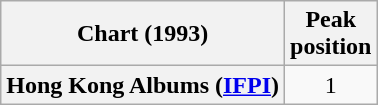<table class="wikitable plainrowheaders">
<tr>
<th scope="col">Chart (1993)</th>
<th scope="col">Peak<br>position</th>
</tr>
<tr>
<th scope="row">Hong Kong Albums (<a href='#'>IFPI</a>)</th>
<td align="center">1</td>
</tr>
</table>
